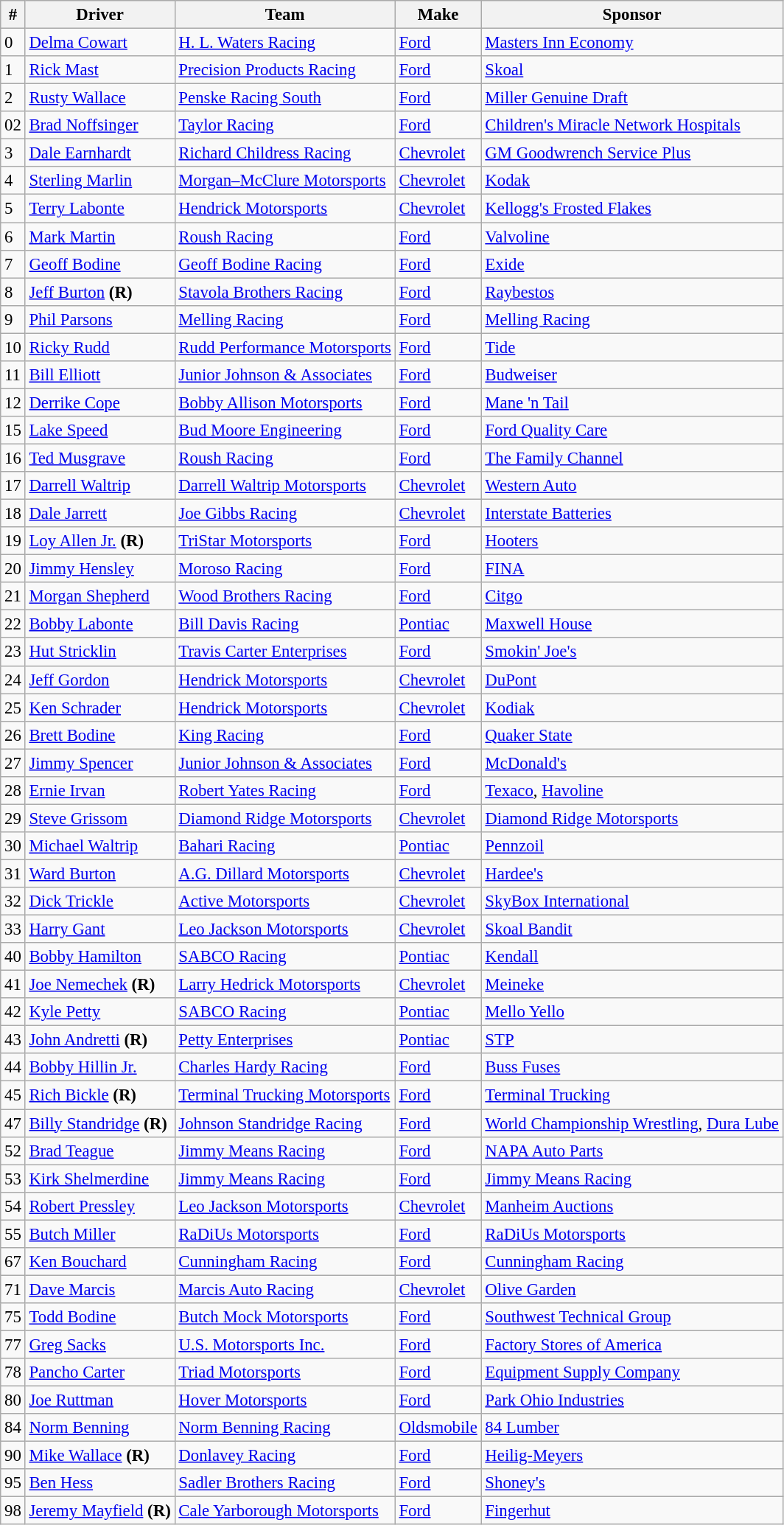<table class="wikitable" style="font-size:95%">
<tr>
<th>#</th>
<th>Driver</th>
<th>Team</th>
<th>Make</th>
<th>Sponsor</th>
</tr>
<tr>
<td>0</td>
<td><a href='#'>Delma Cowart</a></td>
<td><a href='#'>H. L. Waters Racing</a></td>
<td><a href='#'>Ford</a></td>
<td><a href='#'>Masters Inn Economy</a></td>
</tr>
<tr>
<td>1</td>
<td><a href='#'>Rick Mast</a></td>
<td><a href='#'>Precision Products Racing</a></td>
<td><a href='#'>Ford</a></td>
<td><a href='#'>Skoal</a></td>
</tr>
<tr>
<td>2</td>
<td><a href='#'>Rusty Wallace</a></td>
<td><a href='#'>Penske Racing South</a></td>
<td><a href='#'>Ford</a></td>
<td><a href='#'>Miller Genuine Draft</a></td>
</tr>
<tr>
<td>02</td>
<td><a href='#'>Brad Noffsinger</a></td>
<td><a href='#'>Taylor Racing</a></td>
<td><a href='#'>Ford</a></td>
<td><a href='#'>Children's Miracle Network Hospitals</a></td>
</tr>
<tr>
<td>3</td>
<td><a href='#'>Dale Earnhardt</a></td>
<td><a href='#'>Richard Childress Racing</a></td>
<td><a href='#'>Chevrolet</a></td>
<td><a href='#'>GM Goodwrench Service Plus</a></td>
</tr>
<tr>
<td>4</td>
<td><a href='#'>Sterling Marlin</a></td>
<td><a href='#'>Morgan–McClure Motorsports</a></td>
<td><a href='#'>Chevrolet</a></td>
<td><a href='#'>Kodak</a></td>
</tr>
<tr>
<td>5</td>
<td><a href='#'>Terry Labonte</a></td>
<td><a href='#'>Hendrick Motorsports</a></td>
<td><a href='#'>Chevrolet</a></td>
<td><a href='#'>Kellogg's Frosted Flakes</a></td>
</tr>
<tr>
<td>6</td>
<td><a href='#'>Mark Martin</a></td>
<td><a href='#'>Roush Racing</a></td>
<td><a href='#'>Ford</a></td>
<td><a href='#'>Valvoline</a></td>
</tr>
<tr>
<td>7</td>
<td><a href='#'>Geoff Bodine</a></td>
<td><a href='#'>Geoff Bodine Racing</a></td>
<td><a href='#'>Ford</a></td>
<td><a href='#'>Exide</a></td>
</tr>
<tr>
<td>8</td>
<td><a href='#'>Jeff Burton</a> <strong>(R)</strong></td>
<td><a href='#'>Stavola Brothers Racing</a></td>
<td><a href='#'>Ford</a></td>
<td><a href='#'>Raybestos</a></td>
</tr>
<tr>
<td>9</td>
<td><a href='#'>Phil Parsons</a></td>
<td><a href='#'>Melling Racing</a></td>
<td><a href='#'>Ford</a></td>
<td><a href='#'>Melling Racing</a></td>
</tr>
<tr>
<td>10</td>
<td><a href='#'>Ricky Rudd</a></td>
<td><a href='#'>Rudd Performance Motorsports</a></td>
<td><a href='#'>Ford</a></td>
<td><a href='#'>Tide</a></td>
</tr>
<tr>
<td>11</td>
<td><a href='#'>Bill Elliott</a></td>
<td><a href='#'>Junior Johnson & Associates</a></td>
<td><a href='#'>Ford</a></td>
<td><a href='#'>Budweiser</a></td>
</tr>
<tr>
<td>12</td>
<td><a href='#'>Derrike Cope</a></td>
<td><a href='#'>Bobby Allison Motorsports</a></td>
<td><a href='#'>Ford</a></td>
<td><a href='#'>Mane 'n Tail</a></td>
</tr>
<tr>
<td>15</td>
<td><a href='#'>Lake Speed</a></td>
<td><a href='#'>Bud Moore Engineering</a></td>
<td><a href='#'>Ford</a></td>
<td><a href='#'>Ford Quality Care</a></td>
</tr>
<tr>
<td>16</td>
<td><a href='#'>Ted Musgrave</a></td>
<td><a href='#'>Roush Racing</a></td>
<td><a href='#'>Ford</a></td>
<td><a href='#'>The Family Channel</a></td>
</tr>
<tr>
<td>17</td>
<td><a href='#'>Darrell Waltrip</a></td>
<td><a href='#'>Darrell Waltrip Motorsports</a></td>
<td><a href='#'>Chevrolet</a></td>
<td><a href='#'>Western Auto</a></td>
</tr>
<tr>
<td>18</td>
<td><a href='#'>Dale Jarrett</a></td>
<td><a href='#'>Joe Gibbs Racing</a></td>
<td><a href='#'>Chevrolet</a></td>
<td><a href='#'>Interstate Batteries</a></td>
</tr>
<tr>
<td>19</td>
<td><a href='#'>Loy Allen Jr.</a> <strong>(R)</strong></td>
<td><a href='#'>TriStar Motorsports</a></td>
<td><a href='#'>Ford</a></td>
<td><a href='#'>Hooters</a></td>
</tr>
<tr>
<td>20</td>
<td><a href='#'>Jimmy Hensley</a></td>
<td><a href='#'>Moroso Racing</a></td>
<td><a href='#'>Ford</a></td>
<td><a href='#'>FINA</a></td>
</tr>
<tr>
<td>21</td>
<td><a href='#'>Morgan Shepherd</a></td>
<td><a href='#'>Wood Brothers Racing</a></td>
<td><a href='#'>Ford</a></td>
<td><a href='#'>Citgo</a></td>
</tr>
<tr>
<td>22</td>
<td><a href='#'>Bobby Labonte</a></td>
<td><a href='#'>Bill Davis Racing</a></td>
<td><a href='#'>Pontiac</a></td>
<td><a href='#'>Maxwell House</a></td>
</tr>
<tr>
<td>23</td>
<td><a href='#'>Hut Stricklin</a></td>
<td><a href='#'>Travis Carter Enterprises</a></td>
<td><a href='#'>Ford</a></td>
<td><a href='#'>Smokin' Joe's</a></td>
</tr>
<tr>
<td>24</td>
<td><a href='#'>Jeff Gordon</a></td>
<td><a href='#'>Hendrick Motorsports</a></td>
<td><a href='#'>Chevrolet</a></td>
<td><a href='#'>DuPont</a></td>
</tr>
<tr>
<td>25</td>
<td><a href='#'>Ken Schrader</a></td>
<td><a href='#'>Hendrick Motorsports</a></td>
<td><a href='#'>Chevrolet</a></td>
<td><a href='#'>Kodiak</a></td>
</tr>
<tr>
<td>26</td>
<td><a href='#'>Brett Bodine</a></td>
<td><a href='#'>King Racing</a></td>
<td><a href='#'>Ford</a></td>
<td><a href='#'>Quaker State</a></td>
</tr>
<tr>
<td>27</td>
<td><a href='#'>Jimmy Spencer</a></td>
<td><a href='#'>Junior Johnson & Associates</a></td>
<td><a href='#'>Ford</a></td>
<td><a href='#'>McDonald's</a></td>
</tr>
<tr>
<td>28</td>
<td><a href='#'>Ernie Irvan</a></td>
<td><a href='#'>Robert Yates Racing</a></td>
<td><a href='#'>Ford</a></td>
<td><a href='#'>Texaco</a>, <a href='#'>Havoline</a></td>
</tr>
<tr>
<td>29</td>
<td><a href='#'>Steve Grissom</a></td>
<td><a href='#'>Diamond Ridge Motorsports</a></td>
<td><a href='#'>Chevrolet</a></td>
<td><a href='#'>Diamond Ridge Motorsports</a></td>
</tr>
<tr>
<td>30</td>
<td><a href='#'>Michael Waltrip</a></td>
<td><a href='#'>Bahari Racing</a></td>
<td><a href='#'>Pontiac</a></td>
<td><a href='#'>Pennzoil</a></td>
</tr>
<tr>
<td>31</td>
<td><a href='#'>Ward Burton</a></td>
<td><a href='#'>A.G. Dillard Motorsports</a></td>
<td><a href='#'>Chevrolet</a></td>
<td><a href='#'>Hardee's</a></td>
</tr>
<tr>
<td>32</td>
<td><a href='#'>Dick Trickle</a></td>
<td><a href='#'>Active Motorsports</a></td>
<td><a href='#'>Chevrolet</a></td>
<td><a href='#'>SkyBox International</a></td>
</tr>
<tr>
<td>33</td>
<td><a href='#'>Harry Gant</a></td>
<td><a href='#'>Leo Jackson Motorsports</a></td>
<td><a href='#'>Chevrolet</a></td>
<td><a href='#'>Skoal Bandit</a></td>
</tr>
<tr>
<td>40</td>
<td><a href='#'>Bobby Hamilton</a></td>
<td><a href='#'>SABCO Racing</a></td>
<td><a href='#'>Pontiac</a></td>
<td><a href='#'>Kendall</a></td>
</tr>
<tr>
<td>41</td>
<td><a href='#'>Joe Nemechek</a> <strong>(R)</strong></td>
<td><a href='#'>Larry Hedrick Motorsports</a></td>
<td><a href='#'>Chevrolet</a></td>
<td><a href='#'>Meineke</a></td>
</tr>
<tr>
<td>42</td>
<td><a href='#'>Kyle Petty</a></td>
<td><a href='#'>SABCO Racing</a></td>
<td><a href='#'>Pontiac</a></td>
<td><a href='#'>Mello Yello</a></td>
</tr>
<tr>
<td>43</td>
<td><a href='#'>John Andretti</a> <strong>(R)</strong></td>
<td><a href='#'>Petty Enterprises</a></td>
<td><a href='#'>Pontiac</a></td>
<td><a href='#'>STP</a></td>
</tr>
<tr>
<td>44</td>
<td><a href='#'>Bobby Hillin Jr.</a></td>
<td><a href='#'>Charles Hardy Racing</a></td>
<td><a href='#'>Ford</a></td>
<td><a href='#'>Buss Fuses</a></td>
</tr>
<tr>
<td>45</td>
<td><a href='#'>Rich Bickle</a> <strong>(R)</strong></td>
<td><a href='#'>Terminal Trucking Motorsports</a></td>
<td><a href='#'>Ford</a></td>
<td><a href='#'>Terminal Trucking</a></td>
</tr>
<tr>
<td>47</td>
<td><a href='#'>Billy Standridge</a> <strong>(R)</strong></td>
<td><a href='#'>Johnson Standridge Racing</a></td>
<td><a href='#'>Ford</a></td>
<td><a href='#'>World Championship Wrestling</a>, <a href='#'>Dura Lube</a></td>
</tr>
<tr>
<td>52</td>
<td><a href='#'>Brad Teague</a></td>
<td><a href='#'>Jimmy Means Racing</a></td>
<td><a href='#'>Ford</a></td>
<td><a href='#'>NAPA Auto Parts</a></td>
</tr>
<tr>
<td>53</td>
<td><a href='#'>Kirk Shelmerdine</a></td>
<td><a href='#'>Jimmy Means Racing</a></td>
<td><a href='#'>Ford</a></td>
<td><a href='#'>Jimmy Means Racing</a></td>
</tr>
<tr>
<td>54</td>
<td><a href='#'>Robert Pressley</a></td>
<td><a href='#'>Leo Jackson Motorsports</a></td>
<td><a href='#'>Chevrolet</a></td>
<td><a href='#'>Manheim Auctions</a></td>
</tr>
<tr>
<td>55</td>
<td><a href='#'>Butch Miller</a></td>
<td><a href='#'>RaDiUs Motorsports</a></td>
<td><a href='#'>Ford</a></td>
<td><a href='#'>RaDiUs Motorsports</a></td>
</tr>
<tr>
<td>67</td>
<td><a href='#'>Ken Bouchard</a></td>
<td><a href='#'>Cunningham Racing</a></td>
<td><a href='#'>Ford</a></td>
<td><a href='#'>Cunningham Racing</a></td>
</tr>
<tr>
<td>71</td>
<td><a href='#'>Dave Marcis</a></td>
<td><a href='#'>Marcis Auto Racing</a></td>
<td><a href='#'>Chevrolet</a></td>
<td><a href='#'>Olive Garden</a></td>
</tr>
<tr>
<td>75</td>
<td><a href='#'>Todd Bodine</a></td>
<td><a href='#'>Butch Mock Motorsports</a></td>
<td><a href='#'>Ford</a></td>
<td><a href='#'>Southwest Technical Group</a></td>
</tr>
<tr>
<td>77</td>
<td><a href='#'>Greg Sacks</a></td>
<td><a href='#'>U.S. Motorsports Inc.</a></td>
<td><a href='#'>Ford</a></td>
<td><a href='#'>Factory Stores of America</a></td>
</tr>
<tr>
<td>78</td>
<td><a href='#'>Pancho Carter</a></td>
<td><a href='#'>Triad Motorsports</a></td>
<td><a href='#'>Ford</a></td>
<td><a href='#'>Equipment Supply Company</a></td>
</tr>
<tr>
<td>80</td>
<td><a href='#'>Joe Ruttman</a></td>
<td><a href='#'>Hover Motorsports</a></td>
<td><a href='#'>Ford</a></td>
<td><a href='#'>Park Ohio Industries</a></td>
</tr>
<tr>
<td>84</td>
<td><a href='#'>Norm Benning</a></td>
<td><a href='#'>Norm Benning Racing</a></td>
<td><a href='#'>Oldsmobile</a></td>
<td><a href='#'>84 Lumber</a></td>
</tr>
<tr>
<td>90</td>
<td><a href='#'>Mike Wallace</a> <strong>(R)</strong></td>
<td><a href='#'>Donlavey Racing</a></td>
<td><a href='#'>Ford</a></td>
<td><a href='#'>Heilig-Meyers</a></td>
</tr>
<tr>
<td>95</td>
<td><a href='#'>Ben Hess</a></td>
<td><a href='#'>Sadler Brothers Racing</a></td>
<td><a href='#'>Ford</a></td>
<td><a href='#'>Shoney's</a></td>
</tr>
<tr>
<td>98</td>
<td><a href='#'>Jeremy Mayfield</a> <strong>(R)</strong></td>
<td><a href='#'>Cale Yarborough Motorsports</a></td>
<td><a href='#'>Ford</a></td>
<td><a href='#'>Fingerhut</a></td>
</tr>
</table>
